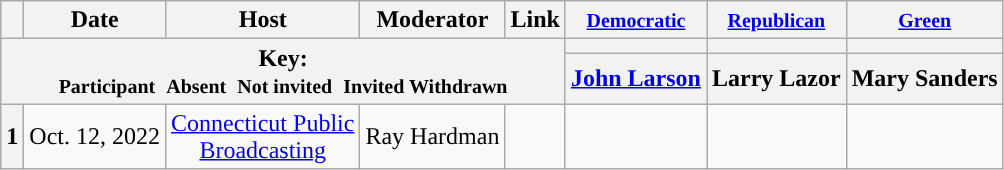<table class="wikitable" style="text-align:center;">
<tr>
<th scope="col"></th>
<th scope="col">Date</th>
<th scope="col">Host</th>
<th scope="col">Moderator</th>
<th scope="col">Link</th>
<th scope="col"><small><a href='#'>Democratic</a></small></th>
<th scope="col"><small><a href='#'>Republican</a></small></th>
<th scope="col"><small><a href='#'>Green</a></small></th>
</tr>
<tr>
<th colspan="5" rowspan="2">Key:<br> <small>Participant </small>  <small>Absent </small>  <small>Not invited </small>  <small>Invited  Withdrawn</small></th>
<th scope="col" style="background:"></th>
<th scope="col" style="background:"></th>
<th scope="col" style="background:"></th>
</tr>
<tr>
<th scope="col"><a href='#'>John Larson</a></th>
<th scope="col">Larry Lazor</th>
<th scope="col">Mary Sanders</th>
</tr>
<tr>
<th>1</th>
<td style="white-space:nowrap;">Oct. 12, 2022</td>
<td style="white-space:nowrap;"><a href='#'>Connecticut Public</a><br><a href='#'>Broadcasting</a></td>
<td style="white-space:nowrap;">Ray Hardman</td>
<td style="white-space:nowrap;"></td>
<td></td>
<td></td>
<td></td>
</tr>
</table>
